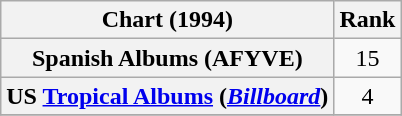<table class="wikitable plainrowheaders" style="text-align:center">
<tr>
<th>Chart (1994)</th>
<th>Rank</th>
</tr>
<tr>
<th scope="row">Spanish Albums (AFYVE)</th>
<td>15</td>
</tr>
<tr>
<th scope="row">US <a href='#'>Tropical Albums</a> (<a href='#'><em>Billboard</em></a>)</th>
<td align="center">4</td>
</tr>
<tr>
</tr>
</table>
